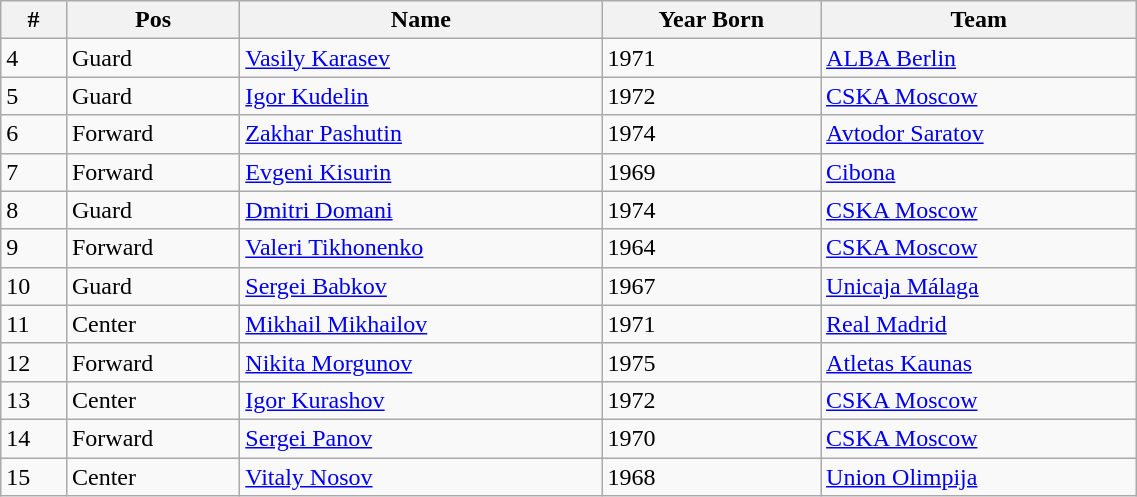<table class="wikitable" width=60%>
<tr>
<th>#</th>
<th>Pos</th>
<th>Name</th>
<th>Year Born</th>
<th>Team</th>
</tr>
<tr>
<td>4</td>
<td>Guard</td>
<td><a href='#'>Vasily Karasev</a></td>
<td>1971</td>
<td> <a href='#'>ALBA Berlin</a></td>
</tr>
<tr>
<td>5</td>
<td>Guard</td>
<td><a href='#'>Igor Kudelin</a></td>
<td>1972</td>
<td> <a href='#'>CSKA Moscow</a></td>
</tr>
<tr>
<td>6</td>
<td>Forward</td>
<td><a href='#'>Zakhar Pashutin</a></td>
<td>1974</td>
<td> <a href='#'>Avtodor Saratov</a></td>
</tr>
<tr>
<td>7</td>
<td>Forward</td>
<td><a href='#'>Evgeni Kisurin</a></td>
<td>1969</td>
<td> <a href='#'>Cibona</a></td>
</tr>
<tr>
<td>8</td>
<td>Guard</td>
<td><a href='#'>Dmitri Domani</a></td>
<td>1974</td>
<td> <a href='#'>CSKA Moscow</a></td>
</tr>
<tr>
<td>9</td>
<td>Forward</td>
<td><a href='#'>Valeri Tikhonenko</a></td>
<td>1964</td>
<td> <a href='#'>CSKA Moscow</a></td>
</tr>
<tr>
<td>10</td>
<td>Guard</td>
<td><a href='#'>Sergei Babkov</a></td>
<td>1967</td>
<td> <a href='#'>Unicaja Málaga</a></td>
</tr>
<tr>
<td>11</td>
<td>Center</td>
<td><a href='#'>Mikhail Mikhailov</a></td>
<td>1971</td>
<td> <a href='#'>Real Madrid</a></td>
</tr>
<tr>
<td>12</td>
<td>Forward</td>
<td><a href='#'>Nikita Morgunov</a></td>
<td>1975</td>
<td> <a href='#'>Atletas Kaunas</a></td>
</tr>
<tr>
<td>13</td>
<td>Center</td>
<td><a href='#'>Igor Kurashov</a></td>
<td>1972</td>
<td> <a href='#'>CSKA Moscow</a></td>
</tr>
<tr>
<td>14</td>
<td>Forward</td>
<td><a href='#'>Sergei Panov</a></td>
<td>1970</td>
<td> <a href='#'>CSKA Moscow</a></td>
</tr>
<tr>
<td>15</td>
<td>Center</td>
<td><a href='#'>Vitaly Nosov</a></td>
<td>1968</td>
<td> <a href='#'>Union Olimpija</a></td>
</tr>
</table>
